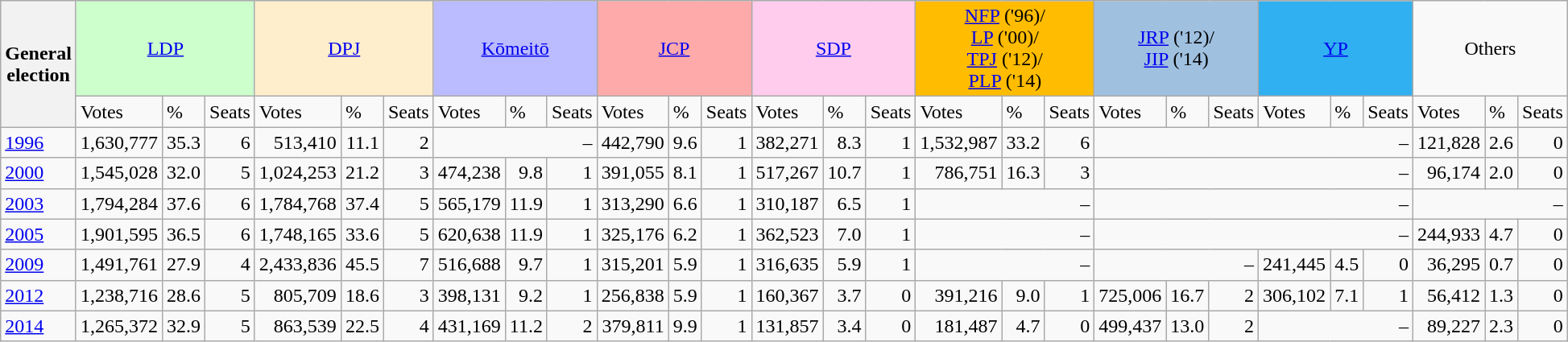<table class="wikitable">
<tr align="center">
<th rowspan="2">General election</th>
<td colspan="3" bgcolor="#CCFFCC"><a href='#'>LDP</a></td>
<td colspan="3" bgcolor="#FFEECC"><a href='#'>DPJ</a></td>
<td colspan="3" bgcolor="#BBBBFF"><a href='#'>Kōmeitō</a></td>
<td colspan="3" bgcolor="#FFAAAA"><a href='#'>JCP</a></td>
<td colspan="3" bgcolor="#FFCCEE"><a href='#'>SDP</a></td>
<td colspan="3" bgcolor="#FFBC00"><a href='#'>NFP</a> ('96)/<br><a href='#'>LP</a> ('00)/<br><a href='#'>TPJ</a> ('12)/<br><a href='#'>PLP</a> ('14)</td>
<td colspan="3" bgcolor="#A0C0E0"><a href='#'>JRP</a> ('12)/<br><a href='#'>JIP</a> ('14)</td>
<td colspan="3" bgcolor="#30B0F0"><a href='#'>YP</a></td>
<td colspan="3">Others</td>
</tr>
<tr>
<td>Votes</td>
<td>%</td>
<td>Seats</td>
<td>Votes</td>
<td>%</td>
<td>Seats</td>
<td>Votes</td>
<td>%</td>
<td>Seats</td>
<td>Votes</td>
<td>%</td>
<td>Seats</td>
<td>Votes</td>
<td>%</td>
<td>Seats</td>
<td>Votes</td>
<td>%</td>
<td>Seats</td>
<td>Votes</td>
<td>%</td>
<td>Seats</td>
<td>Votes</td>
<td>%</td>
<td>Seats</td>
<td>Votes</td>
<td>%</td>
<td>Seats</td>
</tr>
<tr align="right">
<td align="left"><a href='#'>1996</a></td>
<td>1,630,777</td>
<td>35.3</td>
<td>6</td>
<td>513,410</td>
<td>11.1</td>
<td>2</td>
<td colspan="3">–</td>
<td>442,790</td>
<td>9.6</td>
<td>1</td>
<td>382,271</td>
<td>8.3</td>
<td>1</td>
<td>1,532,987</td>
<td>33.2</td>
<td>6</td>
<td colspan="6">–</td>
<td>121,828</td>
<td>2.6</td>
<td>0</td>
</tr>
<tr align="right">
<td align="left"><a href='#'>2000</a></td>
<td>1,545,028</td>
<td>32.0</td>
<td>5</td>
<td>1,024,253</td>
<td>21.2</td>
<td>3</td>
<td>474,238</td>
<td>9.8</td>
<td>1</td>
<td>391,055</td>
<td>8.1</td>
<td>1</td>
<td>517,267</td>
<td>10.7</td>
<td>1</td>
<td>786,751</td>
<td>16.3</td>
<td>3</td>
<td colspan="6">–</td>
<td>96,174</td>
<td>2.0</td>
<td>0</td>
</tr>
<tr align="right">
<td align="left"><a href='#'>2003</a></td>
<td>1,794,284</td>
<td>37.6</td>
<td>6</td>
<td>1,784,768</td>
<td>37.4</td>
<td>5</td>
<td>565,179</td>
<td>11.9</td>
<td>1</td>
<td>313,290</td>
<td>6.6</td>
<td>1</td>
<td>310,187</td>
<td>6.5</td>
<td>1</td>
<td colspan="3">–</td>
<td colspan="6">–</td>
<td colspan="3">–</td>
</tr>
<tr align="right">
<td align="left"><a href='#'>2005</a></td>
<td>1,901,595</td>
<td>36.5</td>
<td>6</td>
<td>1,748,165</td>
<td>33.6</td>
<td>5</td>
<td>620,638</td>
<td>11.9</td>
<td>1</td>
<td>325,176</td>
<td>6.2</td>
<td>1</td>
<td>362,523</td>
<td>7.0</td>
<td>1</td>
<td colspan="3">–</td>
<td colspan="6">–</td>
<td>244,933</td>
<td>4.7</td>
<td>0</td>
</tr>
<tr align="right">
<td align="left"><a href='#'>2009</a></td>
<td>1,491,761</td>
<td>27.9</td>
<td>4</td>
<td>2,433,836</td>
<td>45.5</td>
<td>7</td>
<td>516,688</td>
<td>9.7</td>
<td>1</td>
<td>315,201</td>
<td>5.9</td>
<td>1</td>
<td>316,635</td>
<td>5.9</td>
<td>1</td>
<td colspan="3">–</td>
<td colspan="3">–</td>
<td>241,445</td>
<td>4.5</td>
<td>0</td>
<td>36,295</td>
<td>0.7</td>
<td>0</td>
</tr>
<tr align="right">
<td align="left"><a href='#'>2012</a></td>
<td>1,238,716</td>
<td>28.6</td>
<td>5</td>
<td>805,709</td>
<td>18.6</td>
<td>3</td>
<td>398,131</td>
<td>9.2</td>
<td>1</td>
<td>256,838</td>
<td>5.9</td>
<td>1</td>
<td>160,367</td>
<td>3.7</td>
<td>0</td>
<td>391,216</td>
<td>9.0</td>
<td>1</td>
<td>725,006</td>
<td>16.7</td>
<td>2</td>
<td>306,102</td>
<td>7.1</td>
<td>1</td>
<td>56,412</td>
<td>1.3</td>
<td>0</td>
</tr>
<tr align="right">
<td align="left"><a href='#'>2014</a></td>
<td>1,265,372</td>
<td>32.9</td>
<td>5</td>
<td>863,539</td>
<td>22.5</td>
<td>4</td>
<td>431,169</td>
<td>11.2</td>
<td>2</td>
<td>379,811</td>
<td>9.9</td>
<td>1</td>
<td>131,857</td>
<td>3.4</td>
<td>0</td>
<td>181,487</td>
<td>4.7</td>
<td>0</td>
<td>499,437</td>
<td>13.0</td>
<td>2</td>
<td colspan="3">–</td>
<td>89,227</td>
<td>2.3</td>
<td>0</td>
</tr>
</table>
